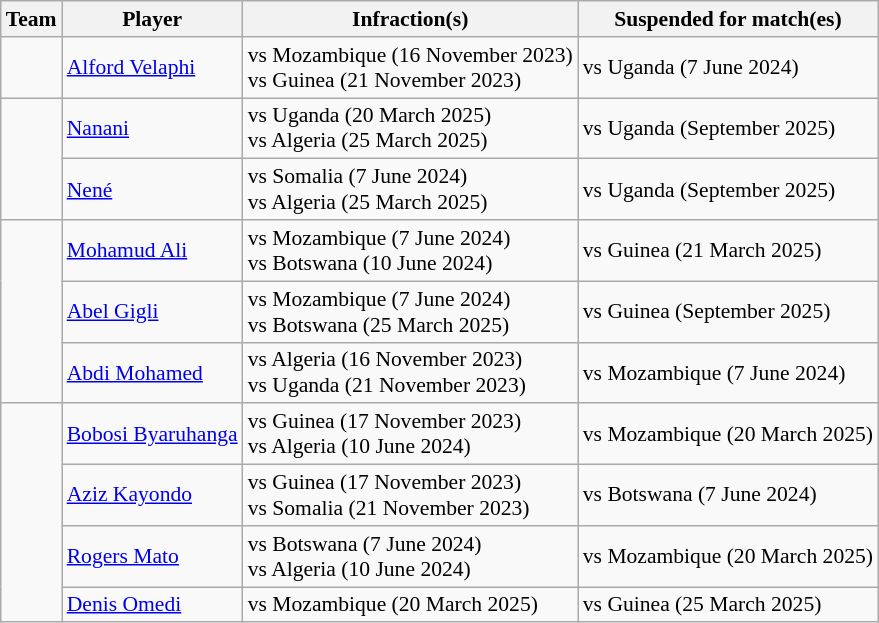<table class="wikitable" style="font-size:90%">
<tr>
<th>Team</th>
<th>Player</th>
<th>Infraction(s)</th>
<th>Suspended for match(es)</th>
</tr>
<tr>
<td></td>
<td><a href='#'>Alford Velaphi</a></td>
<td> vs Mozambique (16 November 2023)<br> vs Guinea (21 November 2023)</td>
<td>vs Uganda (7 June 2024)</td>
</tr>
<tr>
<td rowspan=2></td>
<td><a href='#'>Nanani</a></td>
<td> vs Uganda (20 March 2025)<br> vs Algeria (25 March 2025)</td>
<td>vs Uganda (September 2025)</td>
</tr>
<tr>
<td><a href='#'>Nené</a></td>
<td> vs Somalia (7 June 2024)<br> vs Algeria (25 March 2025)</td>
<td>vs Uganda (September 2025)</td>
</tr>
<tr>
<td rowspan=3></td>
<td><a href='#'>Mohamud Ali</a></td>
<td> vs Mozambique (7 June 2024)<br> vs Botswana (10 June 2024)</td>
<td>vs Guinea (21 March 2025)</td>
</tr>
<tr>
<td><a href='#'>Abel Gigli</a></td>
<td> vs Mozambique (7 June 2024)<br> vs Botswana (25 March 2025)</td>
<td>vs Guinea (September 2025)</td>
</tr>
<tr>
<td><a href='#'>Abdi Mohamed</a></td>
<td> vs Algeria (16 November 2023)<br> vs Uganda (21 November 2023)</td>
<td>vs Mozambique (7 June 2024)</td>
</tr>
<tr>
<td rowspan=4></td>
<td><a href='#'>Bobosi Byaruhanga</a></td>
<td> vs Guinea (17 November 2023)<br> vs Algeria (10 June 2024)</td>
<td>vs Mozambique (20 March 2025)</td>
</tr>
<tr>
<td><a href='#'>Aziz Kayondo</a></td>
<td> vs Guinea (17 November 2023)<br> vs Somalia (21 November 2023)</td>
<td>vs Botswana (7 June 2024)</td>
</tr>
<tr>
<td><a href='#'>Rogers Mato</a></td>
<td> vs Botswana (7 June 2024)<br> vs Algeria (10 June 2024)</td>
<td>vs Mozambique (20 March 2025)</td>
</tr>
<tr>
<td><a href='#'>Denis Omedi</a></td>
<td> vs Mozambique (20 March 2025)</td>
<td>vs Guinea (25 March 2025)</td>
</tr>
</table>
